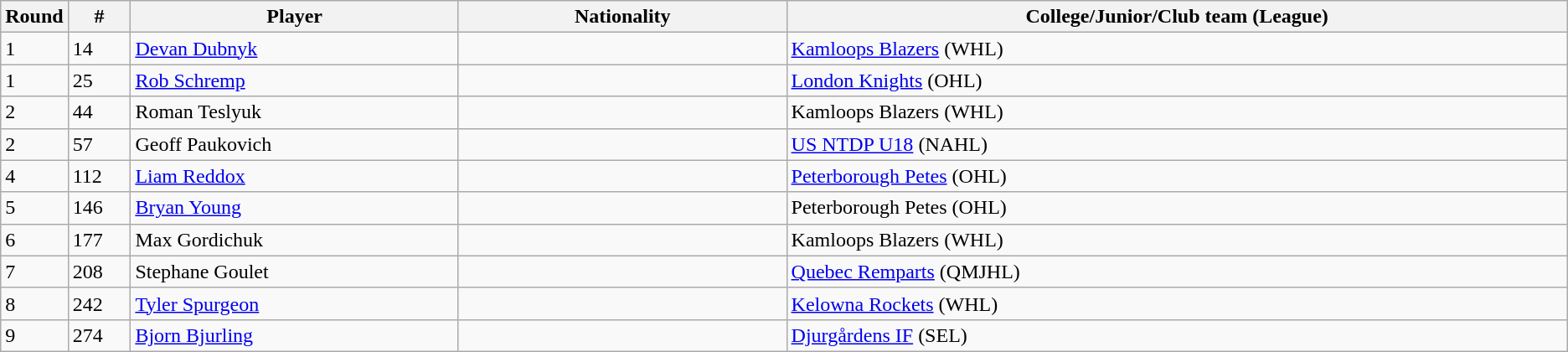<table class="wikitable">
<tr align="center">
<th bgcolor="#DDDDFF" width="4.0%">Round</th>
<th bgcolor="#DDDDFF" width="4.0%">#</th>
<th bgcolor="#DDDDFF" width="21.0%">Player</th>
<th bgcolor="#DDDDFF" width="21.0%">Nationality</th>
<th bgcolor="#DDDDFF" width="100.0%">College/Junior/Club team (League)</th>
</tr>
<tr>
<td>1</td>
<td>14</td>
<td><a href='#'>Devan Dubnyk</a></td>
<td></td>
<td><a href='#'>Kamloops Blazers</a> (WHL)</td>
</tr>
<tr>
<td>1</td>
<td>25</td>
<td><a href='#'>Rob Schremp</a></td>
<td></td>
<td><a href='#'>London Knights</a> (OHL)</td>
</tr>
<tr>
<td>2</td>
<td>44</td>
<td>Roman Teslyuk</td>
<td></td>
<td>Kamloops Blazers (WHL)</td>
</tr>
<tr>
<td>2</td>
<td>57</td>
<td>Geoff Paukovich</td>
<td></td>
<td><a href='#'>US NTDP U18</a> (NAHL)</td>
</tr>
<tr>
<td>4</td>
<td>112</td>
<td><a href='#'>Liam Reddox</a></td>
<td></td>
<td><a href='#'>Peterborough Petes</a> (OHL)</td>
</tr>
<tr>
<td>5</td>
<td>146</td>
<td><a href='#'>Bryan Young</a></td>
<td></td>
<td>Peterborough Petes (OHL)</td>
</tr>
<tr>
<td>6</td>
<td>177</td>
<td>Max Gordichuk</td>
<td></td>
<td>Kamloops Blazers (WHL)</td>
</tr>
<tr>
<td>7</td>
<td>208</td>
<td>Stephane Goulet</td>
<td></td>
<td><a href='#'>Quebec Remparts</a> (QMJHL)</td>
</tr>
<tr>
<td>8</td>
<td>242</td>
<td><a href='#'>Tyler Spurgeon</a></td>
<td></td>
<td><a href='#'>Kelowna Rockets</a> (WHL)</td>
</tr>
<tr>
<td>9</td>
<td>274</td>
<td><a href='#'>Bjorn Bjurling</a></td>
<td></td>
<td><a href='#'>Djurgårdens IF</a> (SEL)</td>
</tr>
</table>
